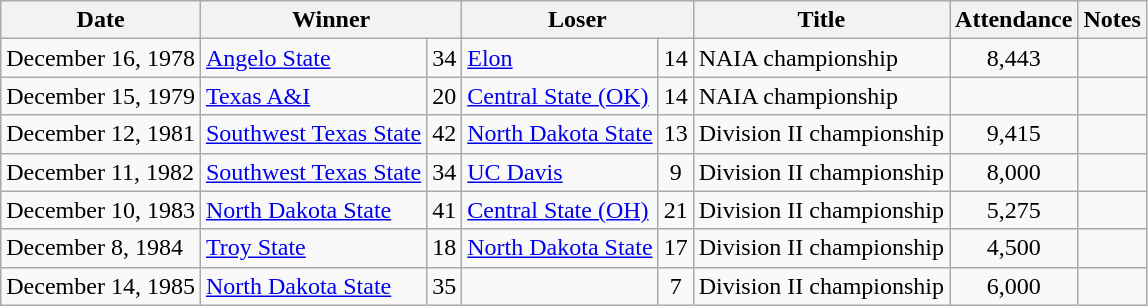<table class="wikitable">
<tr>
<th>Date</th>
<th colspan="2">Winner</th>
<th colspan="2">Loser</th>
<th>Title</th>
<th>Attendance</th>
<th>Notes</th>
</tr>
<tr>
<td>December 16, 1978</td>
<td><a href='#'>Angelo State</a></td>
<td>34</td>
<td><a href='#'>Elon</a></td>
<td>14</td>
<td>NAIA championship</td>
<td align=center>8,443</td>
<td align=center></td>
</tr>
<tr>
<td>December 15, 1979</td>
<td><a href='#'>Texas A&I</a></td>
<td>20</td>
<td><a href='#'>Central State (OK)</a></td>
<td>14</td>
<td>NAIA championship</td>
<td></td>
<td align=center></td>
</tr>
<tr>
<td>December 12, 1981</td>
<td><a href='#'>Southwest Texas State</a></td>
<td>42</td>
<td><a href='#'>North Dakota State</a></td>
<td>13</td>
<td>Division II championship</td>
<td align=center>9,415</td>
<td align=center></td>
</tr>
<tr>
<td>December 11, 1982</td>
<td><a href='#'>Southwest Texas State</a></td>
<td>34</td>
<td><a href='#'>UC Davis</a></td>
<td align=center>9</td>
<td>Division II championship</td>
<td align=center>8,000</td>
<td align=center></td>
</tr>
<tr>
<td>December 10, 1983</td>
<td><a href='#'>North Dakota State</a></td>
<td>41</td>
<td><a href='#'>Central State (OH)</a></td>
<td>21</td>
<td>Division II championship</td>
<td align=center>5,275</td>
<td align=center></td>
</tr>
<tr>
<td>December 8, 1984</td>
<td><a href='#'>Troy State</a></td>
<td>18</td>
<td><a href='#'>North Dakota State</a></td>
<td>17</td>
<td>Division II championship</td>
<td align=center>4,500</td>
<td align=center></td>
</tr>
<tr>
<td>December 14, 1985</td>
<td><a href='#'>North Dakota State</a></td>
<td>35</td>
<td></td>
<td align=center>7</td>
<td>Division II championship</td>
<td align=center>6,000</td>
<td align=center></td>
</tr>
</table>
